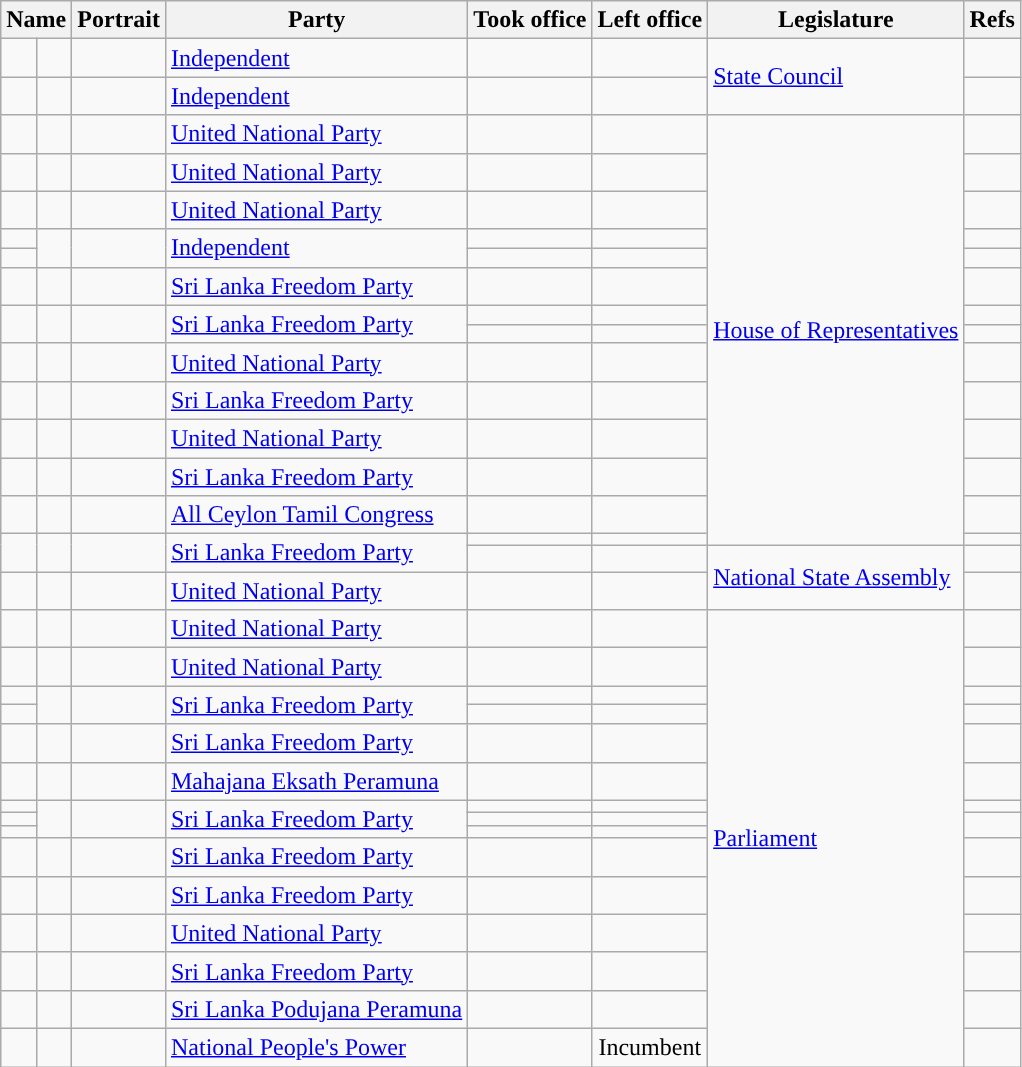<table class="wikitable plainrowheaders sortable" style="font-size:100%; text-align:left;">
<tr>
<th scope=col colspan="2">Name</th>
<th scope=col class=unsortable>Portrait</th>
<th scope=col>Party</th>
<th scope=col>Took office</th>
<th scope=col>Left office</th>
<th scope=col>Legislature</th>
<th scope=col class=unsortable>Refs</th>
</tr>
<tr>
<td !align="center" style="background:"></td>
<td></td>
<td></td>
<td><a href='#'>Independent</a></td>
<td align=center></td>
<td align=center></td>
<td rowspan=2><a href='#'>State Council</a></td>
<td align=center></td>
</tr>
<tr>
<td !align="center" style="background:"></td>
<td></td>
<td align=center></td>
<td><a href='#'>Independent</a></td>
<td align=center></td>
<td align=center></td>
<td align=center></td>
</tr>
<tr>
<td !align="center" style="background:"></td>
<td></td>
<td></td>
<td><a href='#'>United National Party</a></td>
<td align=center></td>
<td align=center></td>
<td rowspan=14><a href='#'>House of Representatives</a></td>
<td align=center></td>
</tr>
<tr>
<td !align="center" style="background:"></td>
<td></td>
<td></td>
<td><a href='#'>United National Party</a></td>
<td align=center></td>
<td align=center></td>
<td align=center></td>
</tr>
<tr>
<td !align="center" style="background:"></td>
<td></td>
<td></td>
<td><a href='#'>United National Party</a></td>
<td align=center></td>
<td align=center></td>
<td align=center></td>
</tr>
<tr>
<td !align="center" style="background:"></td>
<td rowspan=2></td>
<td rowspan=2></td>
<td rowspan=2><a href='#'>Independent</a></td>
<td align=center></td>
<td align=center></td>
<td align=center></td>
</tr>
<tr>
<td align=center></td>
<td align=center></td>
<td align=center></td>
</tr>
<tr>
<td !align="center" style="background:"></td>
<td></td>
<td></td>
<td><a href='#'>Sri Lanka Freedom Party</a></td>
<td align=center></td>
<td align=center></td>
<td align=center></td>
</tr>
<tr>
<td rowspan=2 !align="center" style="background:"></td>
<td rowspan=2></td>
<td rowspan=2></td>
<td rowspan=2><a href='#'>Sri Lanka Freedom Party</a></td>
<td align=center></td>
<td align=center></td>
<td align=center></td>
</tr>
<tr>
<td align=center></td>
<td align=center></td>
<td align=center></td>
</tr>
<tr>
<td !align="center" style="background:"></td>
<td></td>
<td></td>
<td><a href='#'>United National Party</a></td>
<td align=center></td>
<td align=center></td>
<td align=center></td>
</tr>
<tr>
<td !align="center" style="background:"></td>
<td></td>
<td></td>
<td><a href='#'>Sri Lanka Freedom Party</a></td>
<td align=center></td>
<td align=center></td>
<td align=center></td>
</tr>
<tr>
<td !align="center" style="background:"></td>
<td></td>
<td></td>
<td><a href='#'>United National Party</a></td>
<td align=center></td>
<td align=center></td>
<td align=center></td>
</tr>
<tr>
<td !align="center" style="background:"></td>
<td></td>
<td></td>
<td><a href='#'>Sri Lanka Freedom Party</a></td>
<td align=center></td>
<td align=center></td>
<td align=center></td>
</tr>
<tr>
<td !align="center" style="background:"></td>
<td></td>
<td></td>
<td><a href='#'>All Ceylon Tamil Congress</a></td>
<td align=center></td>
<td align=center></td>
<td align=center></td>
</tr>
<tr>
<td rowspan=2 !align="center" style="background:"></td>
<td rowspan=2></td>
<td rowspan=2></td>
<td rowspan=2><a href='#'>Sri Lanka Freedom Party</a></td>
<td align=center></td>
<td align=center></td>
<td align=center></td>
</tr>
<tr>
<td align=center></td>
<td align=center></td>
<td rowspan=2><a href='#'>National State Assembly</a></td>
<td align=center></td>
</tr>
<tr>
<td !align="center" style="background:"></td>
<td></td>
<td></td>
<td><a href='#'>United National Party</a></td>
<td align=center></td>
<td align=center></td>
<td align=center></td>
</tr>
<tr>
<td !align="center" style="background:"></td>
<td></td>
<td></td>
<td><a href='#'>United National Party</a></td>
<td align=center></td>
<td align=center></td>
<td rowspan="15"><a href='#'>Parliament</a></td>
<td align=center></td>
</tr>
<tr>
<td !align="center" style="background:"></td>
<td></td>
<td></td>
<td><a href='#'>United National Party</a></td>
<td align=center></td>
<td align=center></td>
<td align=center></td>
</tr>
<tr>
<td !align="center" style="background:"></td>
<td rowspan=2></td>
<td rowspan=2></td>
<td rowspan=2><a href='#'>Sri Lanka Freedom Party</a></td>
<td align=center></td>
<td align=center></td>
<td align=center></td>
</tr>
<tr>
<td align=center></td>
<td align=center></td>
<td align=center></td>
</tr>
<tr>
<td !align="center" style="background:"></td>
<td></td>
<td></td>
<td><a href='#'>Sri Lanka Freedom Party</a></td>
<td align=center></td>
<td align=center></td>
<td align=center></td>
</tr>
<tr>
<td !align="center" style="background:"></td>
<td></td>
<td></td>
<td><a href='#'>Mahajana Eksath Peramuna</a></td>
<td align=center></td>
<td align=center></td>
<td align=center></td>
</tr>
<tr>
<td !align="center" style="background:"></td>
<td rowspan=3></td>
<td rowspan=3></td>
<td rowspan=3><a href='#'>Sri Lanka Freedom Party</a></td>
<td align=center></td>
<td align=center></td>
<td align=center></td>
</tr>
<tr>
<td align=center></td>
<td align=center></td>
<td align=center></td>
</tr>
<tr>
<td align=center></td>
<td align=center></td>
<td align=center></td>
</tr>
<tr>
<td !align="center" style="background:"></td>
<td></td>
<td></td>
<td><a href='#'>Sri Lanka Freedom Party</a></td>
<td align=center></td>
<td align=center></td>
<td align=center></td>
</tr>
<tr>
<td !align="center" style="background:"></td>
<td></td>
<td></td>
<td><a href='#'>Sri Lanka Freedom Party</a></td>
<td align=center></td>
<td align=center></td>
<td align=center></td>
</tr>
<tr>
<td !align="center" style="background:"></td>
<td></td>
<td></td>
<td><a href='#'>United National Party</a></td>
<td align=center></td>
<td align=center></td>
<td align=center></td>
</tr>
<tr>
<td !align="center" style="background:"></td>
<td></td>
<td></td>
<td><a href='#'>Sri Lanka Freedom Party</a></td>
<td align=center></td>
<td align=center></td>
<td></td>
</tr>
<tr>
<td !align="center" style="background:"></td>
<td></td>
<td></td>
<td><a href='#'>Sri Lanka Podujana Peramuna</a></td>
<td align=center></td>
<td align=center></td>
<td align=center></td>
</tr>
<tr>
<td !align="center" style="background:"></td>
<td></td>
<td></td>
<td><a href='#'>National People's Power</a></td>
<td align=center></td>
<td align=center>Incumbent</td>
<td></td>
</tr>
</table>
